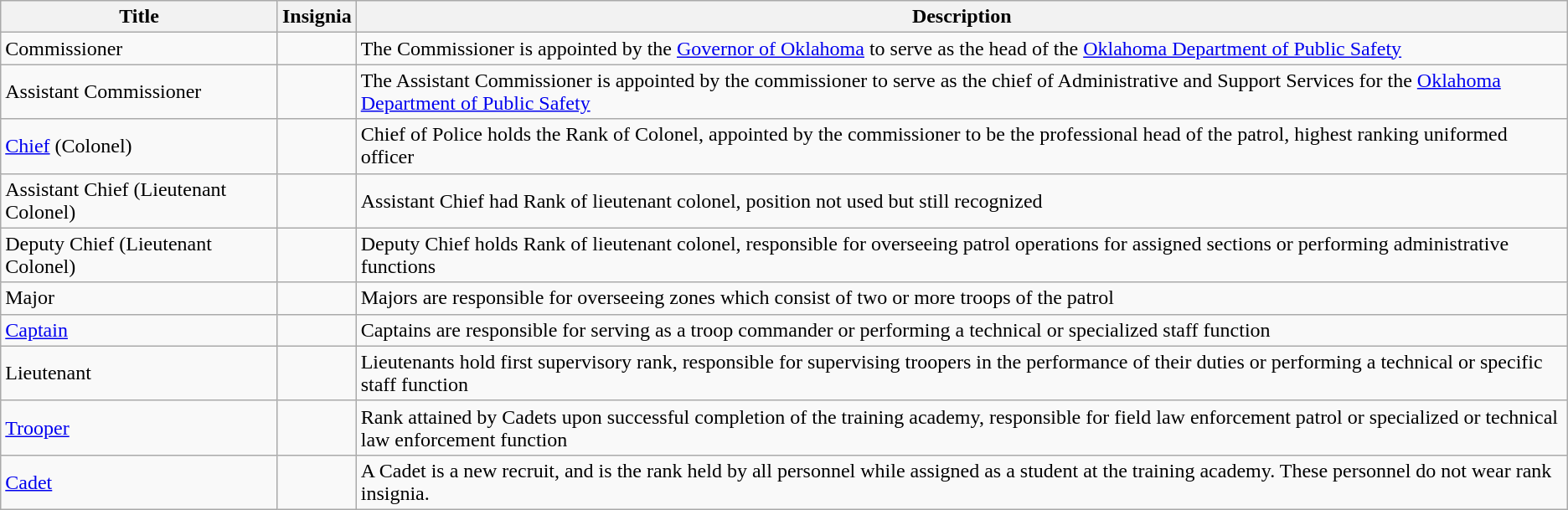<table class="wikitable">
<tr>
<th>Title</th>
<th>Insignia</th>
<th>Description</th>
</tr>
<tr>
<td>Commissioner</td>
<td></td>
<td>The Commissioner is appointed by the <a href='#'>Governor of Oklahoma</a> to serve as the head of the <a href='#'>Oklahoma Department of Public Safety</a></td>
</tr>
<tr>
<td>Assistant Commissioner</td>
<td></td>
<td>The Assistant Commissioner is appointed by the commissioner to serve as the chief of Administrative and Support Services for the <a href='#'>Oklahoma Department of Public Safety</a></td>
</tr>
<tr>
<td><a href='#'>Chief</a> (Colonel)</td>
<td></td>
<td>Chief of Police holds the Rank of Colonel, appointed by the commissioner to be the professional head of the patrol, highest ranking uniformed officer</td>
</tr>
<tr>
<td>Assistant Chief (Lieutenant Colonel)</td>
<td></td>
<td>Assistant Chief had Rank of lieutenant colonel, position not used but still recognized</td>
</tr>
<tr>
<td>Deputy Chief (Lieutenant Colonel)</td>
<td></td>
<td>Deputy Chief holds Rank of lieutenant colonel, responsible for overseeing patrol operations for assigned sections or performing administrative functions</td>
</tr>
<tr>
<td>Major</td>
<td></td>
<td>Majors are responsible for overseeing zones which consist of two or more troops of the patrol</td>
</tr>
<tr>
<td><a href='#'>Captain</a></td>
<td></td>
<td>Captains are responsible for serving as a troop commander or performing a technical or specialized staff function</td>
</tr>
<tr>
<td>Lieutenant</td>
<td></td>
<td>Lieutenants hold first supervisory rank, responsible for supervising troopers in the performance of their duties or performing a technical or specific staff function</td>
</tr>
<tr>
<td><a href='#'>Trooper</a></td>
<td></td>
<td>Rank attained by Cadets upon successful completion of the training academy, responsible for field law enforcement patrol or specialized or technical law enforcement function</td>
</tr>
<tr>
<td><a href='#'>Cadet</a></td>
<td></td>
<td>A Cadet is a new recruit, and is the rank held by all personnel while assigned as a student at the training academy. These personnel do not wear rank insignia.</td>
</tr>
</table>
